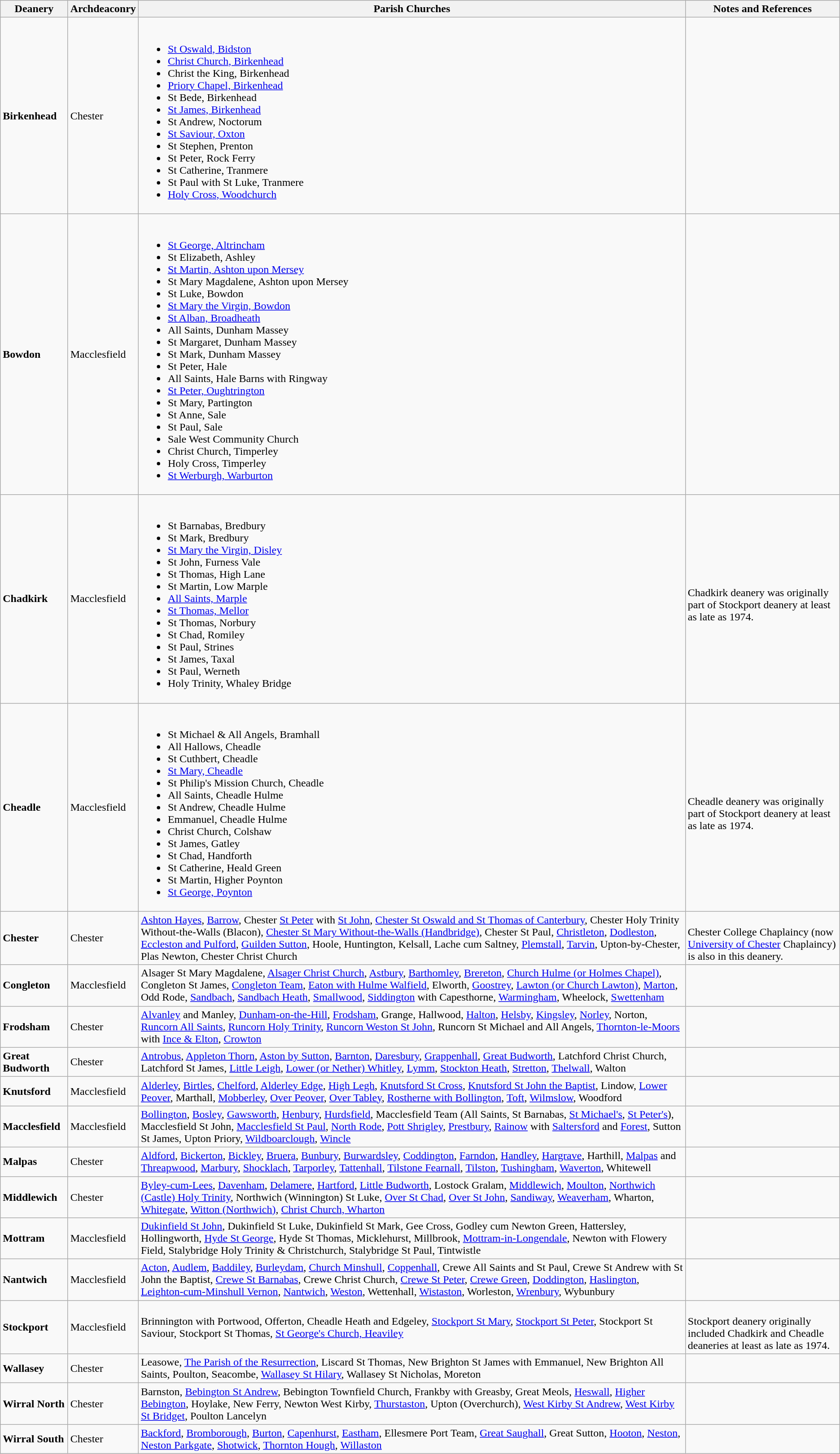<table class="wikitable sortable">
<tr>
<th><strong>Deanery</strong></th>
<th><strong>Archdeaconry</strong></th>
<th><strong>Parish Churches</strong></th>
<th><strong>Notes and References</strong></th>
</tr>
<tr>
<td><strong>Birkenhead</strong></td>
<td>Chester</td>
<td><br><ul><li><a href='#'>St Oswald, Bidston</a></li><li><a href='#'>Christ Church, Birkenhead</a></li><li>Christ the King, Birkenhead</li><li><a href='#'>Priory Chapel, Birkenhead</a></li><li>St Bede, Birkenhead</li><li><a href='#'>St James, Birkenhead</a></li><li>St Andrew, Noctorum</li><li><a href='#'>St Saviour, Oxton</a></li><li>St Stephen, Prenton</li><li>St Peter, Rock Ferry</li><li>St Catherine, Tranmere</li><li>St Paul with St Luke, Tranmere</li><li><a href='#'>Holy Cross, Woodchurch</a></li></ul></td>
<td></td>
</tr>
<tr>
<td><strong>Bowdon</strong></td>
<td>Macclesfield</td>
<td><br><ul><li><a href='#'>St George, Altrincham</a></li><li>St Elizabeth, Ashley</li><li><a href='#'>St Martin, Ashton upon Mersey</a></li><li>St Mary Magdalene, Ashton upon Mersey</li><li>St Luke, Bowdon</li><li><a href='#'>St Mary the Virgin, Bowdon</a></li><li><a href='#'>St Alban, Broadheath</a></li><li>All Saints, Dunham Massey</li><li>St Margaret, Dunham Massey</li><li>St Mark, Dunham Massey</li><li>St Peter, Hale</li><li>All Saints, Hale Barns with Ringway</li><li><a href='#'>St Peter, Oughtrington</a></li><li>St Mary, Partington</li><li>St Anne, Sale</li><li>St Paul, Sale</li><li>Sale West Community Church</li><li>Christ Church, Timperley</li><li>Holy Cross, Timperley</li><li><a href='#'>St Werburgh, Warburton</a></li></ul></td>
<td></td>
</tr>
<tr>
<td><strong>Chadkirk</strong></td>
<td>Macclesfield</td>
<td><br><ul><li>St Barnabas, Bredbury</li><li>St Mark, Bredbury</li><li><a href='#'>St Mary the Virgin, Disley</a></li><li>St John, Furness Vale</li><li>St Thomas, High Lane</li><li>St Martin, Low Marple</li><li><a href='#'>All Saints, Marple</a></li><li><a href='#'>St Thomas, Mellor</a></li><li>St Thomas, Norbury</li><li>St Chad, Romiley</li><li>St Paul, Strines</li><li>St James, Taxal</li><li>St Paul, Werneth</li><li>Holy Trinity, Whaley Bridge</li></ul></td>
<td><br>Chadkirk deanery was originally part of Stockport deanery at least as late as 1974.</td>
</tr>
<tr>
<td><strong>Cheadle</strong></td>
<td>Macclesfield</td>
<td><br><ul><li>St Michael & All Angels, Bramhall</li><li>All Hallows, Cheadle</li><li>St Cuthbert, Cheadle</li><li><a href='#'>St Mary, Cheadle</a></li><li>St Philip's Mission Church, Cheadle</li><li>All Saints, Cheadle Hulme</li><li>St Andrew, Cheadle Hulme</li><li>Emmanuel, Cheadle Hulme</li><li>Christ Church, Colshaw</li><li>St James, Gatley</li><li>St Chad, Handforth</li><li>St Catherine, Heald Green</li><li>St Martin, Higher Poynton</li><li><a href='#'>St George, Poynton</a></li></ul></td>
<td><br>Cheadle deanery was originally part of Stockport deanery at least as late as 1974.</td>
</tr>
<tr>
<td><strong>Chester</strong></td>
<td>Chester</td>
<td><a href='#'>Ashton Hayes</a>, <a href='#'>Barrow</a>, Chester <a href='#'>St Peter</a> with <a href='#'>St John</a>, <a href='#'>Chester St Oswald and St Thomas of Canterbury</a>, Chester Holy Trinity Without-the-Walls (Blacon), <a href='#'>Chester St Mary Without-the-Walls (Handbridge)</a>, Chester St Paul, <a href='#'>Christleton</a>, <a href='#'>Dodleston</a>, <a href='#'>Eccleston and Pulford</a>, <a href='#'>Guilden Sutton</a>, Hoole, Huntington, Kelsall, Lache cum Saltney, <a href='#'>Plemstall</a>, <a href='#'>Tarvin</a>, Upton-by-Chester, Plas Newton, Chester Christ Church</td>
<td><br>Chester College Chaplaincy (now <a href='#'>University of Chester</a> Chaplaincy) is also in this deanery.</td>
</tr>
<tr>
<td><strong>Congleton</strong></td>
<td>Macclesfield</td>
<td>Alsager St Mary Magdalene, <a href='#'>Alsager Christ Church</a>, <a href='#'>Astbury</a>, <a href='#'>Barthomley</a>, <a href='#'>Brereton</a>, <a href='#'>Church Hulme (or Holmes Chapel)</a>, Congleton St James, <a href='#'>Congleton Team</a>, <a href='#'>Eaton with Hulme Walfield</a>, Elworth, <a href='#'>Goostrey</a>, <a href='#'>Lawton (or Church Lawton)</a>, <a href='#'>Marton</a>, Odd Rode, <a href='#'>Sandbach</a>, <a href='#'>Sandbach Heath</a>, <a href='#'>Smallwood</a>, <a href='#'>Siddington</a> with Capesthorne, <a href='#'>Warmingham</a>, Wheelock, <a href='#'>Swettenham</a></td>
<td></td>
</tr>
<tr>
<td><strong>Frodsham</strong></td>
<td>Chester</td>
<td><a href='#'>Alvanley</a> and Manley, <a href='#'>Dunham-on-the-Hill</a>, <a href='#'>Frodsham</a>, Grange, Hallwood, <a href='#'>Halton</a>, <a href='#'>Helsby</a>, <a href='#'>Kingsley</a>, <a href='#'>Norley</a>, Norton, <a href='#'>Runcorn All Saints</a>, <a href='#'>Runcorn Holy Trinity</a>, <a href='#'>Runcorn Weston St John</a>, Runcorn St Michael and All Angels, <a href='#'>Thornton-le-Moors</a> with <a href='#'>Ince & Elton</a>, <a href='#'>Crowton</a></td>
<td></td>
</tr>
<tr>
<td><strong>Great Budworth</strong></td>
<td>Chester</td>
<td><a href='#'>Antrobus</a>, <a href='#'>Appleton Thorn</a>, <a href='#'>Aston by Sutton</a>, <a href='#'>Barnton</a>, <a href='#'>Daresbury</a>, <a href='#'>Grappenhall</a>, <a href='#'>Great Budworth</a>, Latchford Christ Church, Latchford St James, <a href='#'>Little Leigh</a>, <a href='#'>Lower (or Nether) Whitley</a>, <a href='#'>Lymm</a>, <a href='#'>Stockton Heath</a>, <a href='#'>Stretton</a>, <a href='#'>Thelwall</a>, Walton</td>
<td></td>
</tr>
<tr>
<td><strong>Knutsford</strong></td>
<td>Macclesfield</td>
<td><a href='#'>Alderley</a>, <a href='#'>Birtles</a>, <a href='#'>Chelford</a>, <a href='#'>Alderley Edge</a>, <a href='#'>High Legh</a>, <a href='#'>Knutsford St Cross</a>, <a href='#'>Knutsford St John the Baptist</a>, Lindow, <a href='#'>Lower Peover</a>, Marthall, <a href='#'>Mobberley</a>, <a href='#'>Over Peover</a>, <a href='#'>Over Tabley</a>, <a href='#'>Rostherne with Bollington</a>, <a href='#'>Toft</a>, <a href='#'>Wilmslow</a>, Woodford</td>
<td></td>
</tr>
<tr>
<td><strong>Macclesfield</strong></td>
<td>Macclesfield</td>
<td><a href='#'>Bollington</a>, <a href='#'>Bosley</a>, <a href='#'>Gawsworth</a>, <a href='#'>Henbury</a>, <a href='#'>Hurdsfield</a>, Macclesfield Team (All Saints, St Barnabas, <a href='#'>St Michael's</a>, <a href='#'>St Peter's</a>), Macclesfield St John, <a href='#'>Macclesfield St Paul</a>, <a href='#'>North Rode</a>, <a href='#'>Pott Shrigley</a>, <a href='#'>Prestbury</a>, <a href='#'>Rainow</a> with <a href='#'>Saltersford</a> and <a href='#'>Forest</a>, Sutton St James, Upton Priory, <a href='#'>Wildboarclough</a>, <a href='#'>Wincle</a></td>
<td></td>
</tr>
<tr>
<td><strong>Malpas</strong></td>
<td>Chester</td>
<td><a href='#'>Aldford</a>, <a href='#'>Bickerton</a>, <a href='#'>Bickley</a>, <a href='#'>Bruera</a>, <a href='#'>Bunbury</a>, <a href='#'>Burwardsley</a>, <a href='#'>Coddington</a>, <a href='#'>Farndon</a>, <a href='#'>Handley</a>, <a href='#'>Hargrave</a>, Harthill, <a href='#'>Malpas</a> and <a href='#'>Threapwood</a>, <a href='#'>Marbury</a>, <a href='#'>Shocklach</a>, <a href='#'>Tarporley</a>, <a href='#'>Tattenhall</a>, <a href='#'>Tilstone Fearnall</a>, <a href='#'>Tilston</a>, <a href='#'>Tushingham</a>, <a href='#'>Waverton</a>, Whitewell</td>
<td></td>
</tr>
<tr>
<td><strong>Middlewich</strong></td>
<td>Chester</td>
<td><a href='#'>Byley-cum-Lees</a>, <a href='#'>Davenham</a>, <a href='#'>Delamere</a>, <a href='#'>Hartford</a>, <a href='#'>Little Budworth</a>, Lostock Gralam, <a href='#'>Middlewich</a>, <a href='#'>Moulton</a>, <a href='#'>Northwich (Castle) Holy Trinity</a>, Northwich (Winnington) St Luke, <a href='#'>Over St Chad</a>, <a href='#'>Over St John</a>, <a href='#'>Sandiway</a>, <a href='#'>Weaverham</a>, Wharton, <a href='#'>Whitegate</a>, <a href='#'>Witton (Northwich)</a>, <a href='#'>Christ Church, Wharton</a></td>
<td></td>
</tr>
<tr>
<td><strong>Mottram</strong></td>
<td>Macclesfield</td>
<td><a href='#'>Dukinfield St John</a>, Dukinfield St Luke, Dukinfield St Mark, Gee Cross, Godley cum Newton Green, Hattersley, Hollingworth, <a href='#'>Hyde St George</a>, Hyde St Thomas, Micklehurst, Millbrook, <a href='#'>Mottram-in-Longendale</a>, Newton with Flowery Field, Stalybridge Holy Trinity & Christchurch, Stalybridge St Paul, Tintwistle</td>
<td></td>
</tr>
<tr>
<td><strong>Nantwich</strong></td>
<td>Macclesfield</td>
<td><a href='#'>Acton</a>, <a href='#'>Audlem</a>, <a href='#'>Baddiley</a>, <a href='#'>Burleydam</a>, <a href='#'>Church Minshull</a>, <a href='#'>Coppenhall</a>, Crewe All Saints and St Paul, Crewe St Andrew with St John the Baptist, <a href='#'>Crewe St Barnabas</a>, Crewe Christ Church, <a href='#'>Crewe St Peter</a>, <a href='#'>Crewe Green</a>, <a href='#'>Doddington</a>, <a href='#'>Haslington</a>, <a href='#'>Leighton-cum-Minshull Vernon</a>, <a href='#'>Nantwich</a>, <a href='#'>Weston</a>, Wettenhall, <a href='#'>Wistaston</a>, Worleston, <a href='#'>Wrenbury</a>, Wybunbury</td>
<td></td>
</tr>
<tr>
<td><strong>Stockport</strong></td>
<td>Macclesfield</td>
<td>Brinnington with Portwood, Offerton, Cheadle Heath and Edgeley, <a href='#'>Stockport St Mary</a>, <a href='#'>Stockport St Peter</a>, Stockport St Saviour, Stockport St Thomas, <a href='#'>St George's Church, Heaviley</a></td>
<td><br>Stockport deanery originally included Chadkirk and Cheadle deaneries at least as late as 1974.</td>
</tr>
<tr>
<td><strong>Wallasey</strong></td>
<td>Chester</td>
<td>Leasowe, <a href='#'>The Parish of the Resurrection</a>, Liscard St Thomas, New Brighton St James with Emmanuel, New Brighton All Saints, Poulton, Seacombe, <a href='#'>Wallasey St Hilary</a>, Wallasey St Nicholas, Moreton</td>
<td></td>
</tr>
<tr>
<td><strong>Wirral North</strong></td>
<td>Chester</td>
<td>Barnston, <a href='#'>Bebington St Andrew</a>, Bebington Townfield Church, Frankby with Greasby, Great Meols, <a href='#'>Heswall</a>, <a href='#'>Higher Bebington</a>, Hoylake, New Ferry, Newton West Kirby, <a href='#'>Thurstaston</a>, Upton (Overchurch), <a href='#'>West Kirby St Andrew</a>, <a href='#'>West Kirby St Bridget</a>, Poulton Lancelyn</td>
<td></td>
</tr>
<tr>
<td><strong>Wirral South</strong></td>
<td>Chester</td>
<td><a href='#'>Backford</a>, <a href='#'>Bromborough</a>, <a href='#'>Burton</a>, <a href='#'>Capenhurst</a>, <a href='#'>Eastham</a>, Ellesmere Port Team, <a href='#'>Great Saughall</a>, Great Sutton, <a href='#'>Hooton</a>, <a href='#'>Neston</a>, <a href='#'>Neston Parkgate</a>, <a href='#'>Shotwick</a>, <a href='#'>Thornton Hough</a>, <a href='#'>Willaston</a></td>
<td></td>
</tr>
</table>
